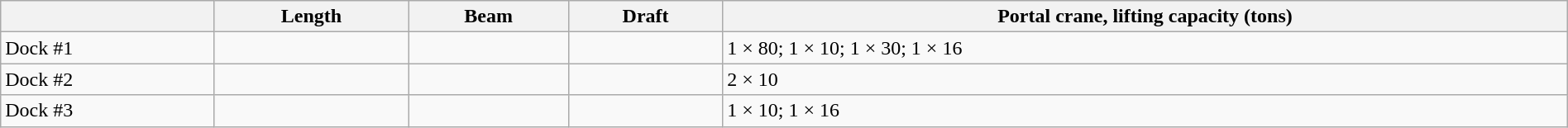<table class="wikitable" width="100%">
<tr>
<th></th>
<th>Length</th>
<th>Beam</th>
<th>Draft</th>
<th>Portal crane, lifting capacity (tons)</th>
</tr>
<tr>
<td>Dock #1</td>
<td></td>
<td></td>
<td></td>
<td>1 × 80; 1 × 10; 1 × 30; 1 × 16</td>
</tr>
<tr>
<td>Dock #2</td>
<td></td>
<td></td>
<td></td>
<td>2 × 10</td>
</tr>
<tr>
<td>Dock #3</td>
<td></td>
<td></td>
<td></td>
<td>1 × 10; 1 × 16</td>
</tr>
</table>
